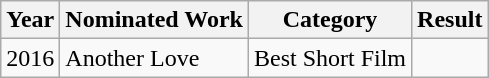<table class="wikitable">
<tr>
<th>Year</th>
<th>Nominated Work</th>
<th>Category</th>
<th>Result</th>
</tr>
<tr>
<td>2016</td>
<td>Another Love</td>
<td>Best Short Film</td>
<td></td>
</tr>
</table>
